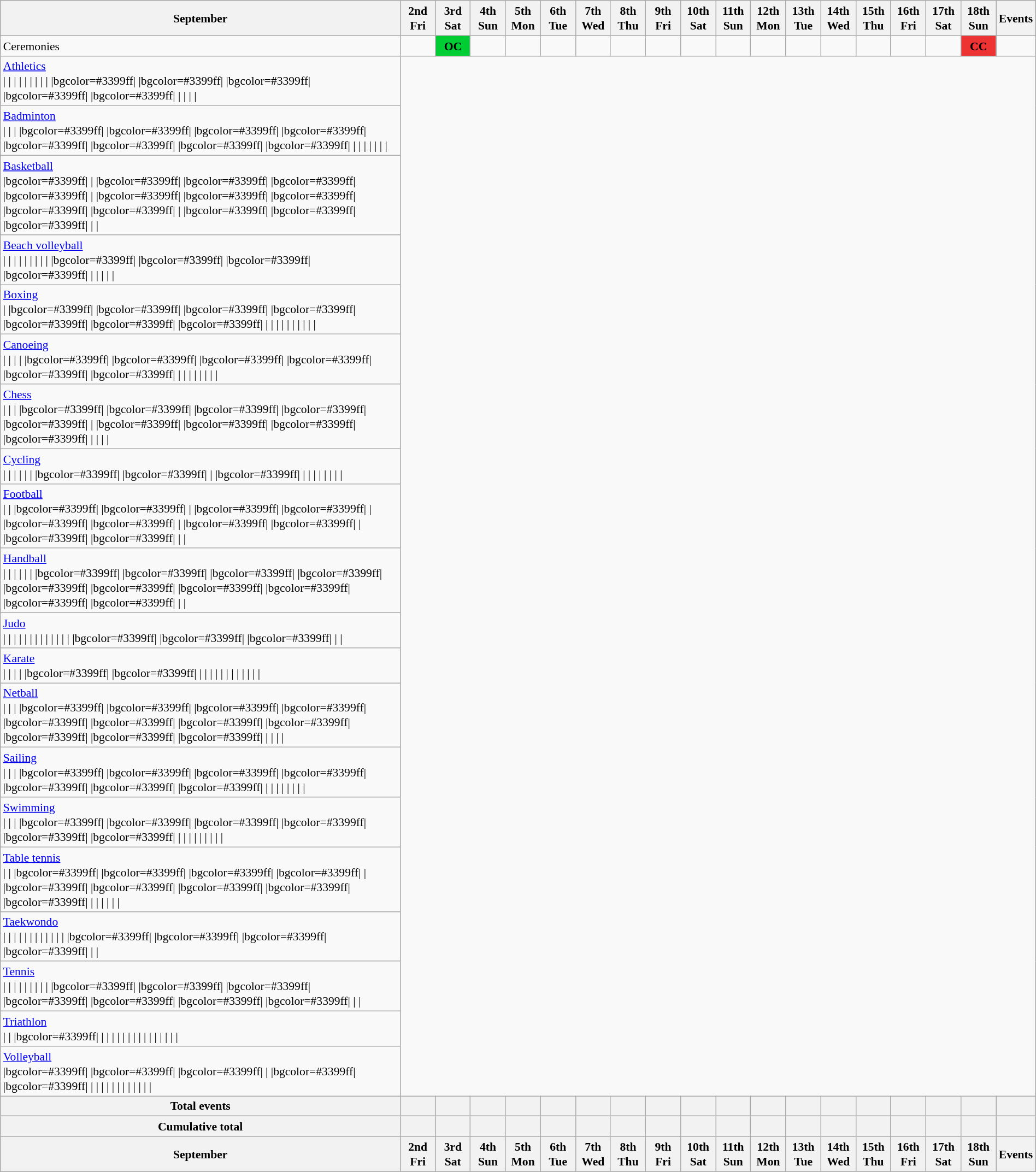<table class="wikitable" style="margin:0.5em auto; font-size:90%; line-height:1.25em;">
<tr>
<th colspan=2>September</th>
<th style="width:2.5em">2nd<br>Fri</th>
<th style="width:2.5em">3rd<br>Sat</th>
<th style="width:2.5em">4th<br>Sun</th>
<th style="width:2.5em">5th<br>Mon</th>
<th style="width:2.5em">6th<br>Tue</th>
<th style="width:2.5em">7th<br>Wed</th>
<th style="width:2.5em">8th<br>Thu</th>
<th style="width:2.5em">9th<br>Fri</th>
<th style="width:2.5em">10th<br>Sat</th>
<th style="width:2.5em">11th<br>Sun</th>
<th style="width:2.5em">12th<br>Mon</th>
<th style="width:2.5em">13th<br>Tue</th>
<th style="width:2.5em">14th<br>Wed</th>
<th style="width:2.5em">15th<br>Thu</th>
<th style="width:2.5em">16th<br>Fri</th>
<th style="width:2.5em">17th<br>Sat</th>
<th style="width:2.5em">18th<br>Sun</th>
<th>Events</th>
</tr>
<tr>
<td colspan=2>Ceremonies</td>
<td></td>
<td style="background:#0c3; text-align:center;"><strong>OC</strong></td>
<td></td>
<td></td>
<td></td>
<td></td>
<td></td>
<td></td>
<td></td>
<td></td>
<td></td>
<td></td>
<td></td>
<td></td>
<td></td>
<td></td>
<td style="background:#e33; text-align:center;"><strong>CC</strong></td>
<td></td>
</tr>
<tr style="text-align:center;">
<td colspan=2 style="text-align:left;"> <a href='#'>Athletics</a><br>|
| 
| 
| 
| 
| 
| 
| 
| 
|bgcolor=#3399ff| 
|bgcolor=#3399ff| 
|bgcolor=#3399ff| 
|bgcolor=#3399ff| 
|bgcolor=#3399ff| 
|
|
| 
|</td>
</tr>
<tr style="text-align:center;">
<td colspan=2 style="text-align:left;"> <a href='#'>Badminton</a><br>|
| 
| 
|bgcolor=#3399ff|  
|bgcolor=#3399ff| 
|bgcolor=#3399ff| 
|bgcolor=#3399ff| 
|bgcolor=#3399ff|  
|bgcolor=#3399ff|  
|bgcolor=#3399ff| 
|bgcolor=#3399ff| 
| 
| 
| 
| 
| 
| 
|</td>
</tr>
<tr style="text-align:center;">
<td colspan=2 style="text-align:left;"> <a href='#'>Basketball</a><br>|bgcolor=#3399ff|
| 
|bgcolor=#3399ff|  
|bgcolor=#3399ff|  
|bgcolor=#3399ff| 
|bgcolor=#3399ff| 
| 
|bgcolor=#3399ff|  
|bgcolor=#3399ff| 
|bgcolor=#3399ff| 
|bgcolor=#3399ff|  
|bgcolor=#3399ff| 
| 
|bgcolor=#3399ff|  
|bgcolor=#3399ff| 
|bgcolor=#3399ff|  
| 
|</td>
</tr>
<tr style="text-align:center;">
<td colspan=2 style="text-align:left;"> <a href='#'>Beach volleyball</a><br>|
| 
| 
| 
|
| 
| 
| 
|
|bgcolor=#3399ff| 
|bgcolor=#3399ff| 
|bgcolor=#3399ff| 
|bgcolor=#3399ff| 
| 
|
| 
| 
|</td>
</tr>
<tr style="text-align:center;">
<td colspan=2 style="text-align:left;"> <a href='#'>Boxing</a><br>|
|bgcolor=#3399ff|  
|bgcolor=#3399ff| 
|bgcolor=#3399ff| 
|bgcolor=#3399ff| 
|bgcolor=#3399ff| 
|bgcolor=#3399ff| 
|bgcolor=#3399ff| 
|
| 
| 
| 
| 
| 
| 
| 
| 
|</td>
</tr>
<tr style="text-align:center;">
<td colspan=2 style="text-align:left;"> <a href='#'>Canoeing</a><br>|
| 
| 
| 
|bgcolor=#3399ff| 
|bgcolor=#3399ff| 
|bgcolor=#3399ff| 
|bgcolor=#3399ff|  
|bgcolor=#3399ff|  
|bgcolor=#3399ff|  
| 
| 
| 
| 
| 
| 
| 
|</td>
</tr>
<tr style="text-align:center;">
<td colspan=2 style="text-align:left;"> <a href='#'>Chess</a><br>| 
| 
| 
|bgcolor=#3399ff| 
|bgcolor=#3399ff| 
|bgcolor=#3399ff| 
|bgcolor=#3399ff| 
|bgcolor=#3399ff| 
|
|bgcolor=#3399ff| 
|bgcolor=#3399ff| 
|bgcolor=#3399ff|  
|bgcolor=#3399ff|  
| 
| 
| 
|</td>
</tr>
<tr style="text-align:center;">
<td colspan=2 style="text-align:left;"> <a href='#'>Cycling</a><br>|
| 
| 
| 
| 
| 
|bgcolor=#3399ff|  
|bgcolor=#3399ff|  
|  
|bgcolor=#3399ff|  
| 
| 
| 
| 
| 
| 
| 
|</td>
</tr>
<tr style="text-align:center;">
<td colspan=2 style="text-align:left;"> <a href='#'>Football</a><br>|
| 
|bgcolor=#3399ff| 
|bgcolor=#3399ff| 
| 
|bgcolor=#3399ff| 
|bgcolor=#3399ff| 
| 
|bgcolor=#3399ff|  
|bgcolor=#3399ff| 
| 
|bgcolor=#3399ff| 
|bgcolor=#3399ff| 
| 
|bgcolor=#3399ff|  
|bgcolor=#3399ff| 
| 
|</td>
</tr>
<tr style="text-align:center;">
<td colspan=2 style="text-align:left;"> <a href='#'>Handball</a><br>|
| 
|  
|  
| 
| 
|bgcolor=#3399ff| 
|bgcolor=#3399ff| 
|bgcolor=#3399ff| 
|bgcolor=#3399ff| 
|bgcolor=#3399ff|  
|bgcolor=#3399ff| 
|bgcolor=#3399ff|  
|bgcolor=#3399ff| 
|bgcolor=#3399ff| 
|bgcolor=#3399ff|  
| 
|</td>
</tr>
<tr style="text-align:center;">
<td colspan=2 style="text-align:left;"> <a href='#'>Judo</a><br>|
| 
| 
| 
| 
| 
| 
| 
| 
| 
| 
| 
| 
|bgcolor=#3399ff|  
|bgcolor=#3399ff|  
|bgcolor=#3399ff|  
| 
|</td>
</tr>
<tr style="text-align:center;">
<td colspan=2 style="text-align:left;"> <a href='#'>Karate</a><br>|
| 
| 
| 
|bgcolor=#3399ff|  
|bgcolor=#3399ff|  
| 
| 
| 
| 
| 
| 
| 
| 
| 
| 
| 
|</td>
</tr>
<tr style="text-align:center;">
<td colspan=2 style="text-align:left;"> <a href='#'>Netball</a><br>|
| 
| 
|bgcolor=#3399ff|  
|bgcolor=#3399ff|  
|bgcolor=#3399ff|  
|bgcolor=#3399ff|  
|bgcolor=#3399ff|  
|bgcolor=#3399ff|  
|bgcolor=#3399ff| 
|bgcolor=#3399ff|  
|bgcolor=#3399ff|  
|bgcolor=#3399ff|  
|bgcolor=#3399ff|  
| 
| 
| 
|</td>
</tr>
<tr style="text-align:center;">
<td colspan=2 style="text-align:left;"> <a href='#'>Sailing</a><br>|
| 
| 
|bgcolor=#3399ff|  
|bgcolor=#3399ff|  
|bgcolor=#3399ff|  
|bgcolor=#3399ff|  
|bgcolor=#3399ff|  
|bgcolor=#3399ff|  
|bgcolor=#3399ff| 
| 
| 
| 
| 
| 
|
| 
|</td>
</tr>
<tr style="text-align:center;">
<td colspan=2 style="text-align:left;"> <a href='#'>Swimming</a><br>|
| 
| 
|bgcolor=#3399ff| 
|bgcolor=#3399ff| 
|bgcolor=#3399ff| 
|bgcolor=#3399ff| 
|bgcolor=#3399ff| 
|bgcolor=#3399ff| 
| 
| 
| 
|
| 
| 
| 
| 
|</td>
</tr>
<tr style="text-align:center;">
<td colspan=2 style="text-align:left;"> <a href='#'>Table tennis</a><br>|
| 
|bgcolor=#3399ff|  
|bgcolor=#3399ff| 
|bgcolor=#3399ff| 
|bgcolor=#3399ff| 
| 
|bgcolor=#3399ff|  
|bgcolor=#3399ff| 
|bgcolor=#3399ff| 
|bgcolor=#3399ff| 
|bgcolor=#3399ff| 
|
| 
| 
| 
| 
|</td>
</tr>
<tr style="text-align:center;">
<td colspan=2 style="text-align:left;"> <a href='#'>Taekwondo</a><br>|
| 
| 
| 
| 
| 
| 
| 
| 
| 
| 
| 
|bgcolor=#3399ff| 
|bgcolor=#3399ff| 
|bgcolor=#3399ff| 
|bgcolor=#3399ff| 
| 
|</td>
</tr>
<tr style="text-align:center;">
<td colspan=2 style="text-align:left;"> <a href='#'>Tennis</a><br>|
| 
| 
| 
|
| 
|
| 
| 
|bgcolor=#3399ff|  
|bgcolor=#3399ff|  
|bgcolor=#3399ff|  
|bgcolor=#3399ff|  
|bgcolor=#3399ff|  
|bgcolor=#3399ff|  
|bgcolor=#3399ff| 
| 
|</td>
</tr>
<tr style="text-align:center;">
<td colspan=2 style="text-align:left;"> <a href='#'>Triathlon</a><br>|
| 
|bgcolor=#3399ff|  
| 
| 
| 
| 
| 
| 
| 
| 
| 
|
|
| 
| 
| 
|</td>
</tr>
<tr style="text-align:center;">
<td colspan=2 style="text-align:left;"> <a href='#'>Volleyball</a><br>|bgcolor=#3399ff|
|bgcolor=#3399ff| 
|bgcolor=#3399ff| 
| 
|bgcolor=#3399ff|
|bgcolor=#3399ff| 
| 
|
|
| 
|
| 
| 
|
|
| 
| 
|</td>
</tr>
<tr>
<th colspan=2>Total events</th>
<th></th>
<th></th>
<th></th>
<th></th>
<th></th>
<th></th>
<th></th>
<th></th>
<th></th>
<th></th>
<th></th>
<th></th>
<th></th>
<th></th>
<th></th>
<th></th>
<th></th>
<th></th>
</tr>
<tr>
<th colspan=2>Cumulative total</th>
<th></th>
<th></th>
<th></th>
<th></th>
<th></th>
<th></th>
<th></th>
<th></th>
<th></th>
<th></th>
<th></th>
<th></th>
<th></th>
<th></th>
<th></th>
<th></th>
<th></th>
<th></th>
</tr>
<tr>
<th colspan=2>September</th>
<th style="width:2.5em">2nd<br>Fri</th>
<th style="width:2.5em">3rd<br>Sat</th>
<th style="width:2.5em">4th<br>Sun</th>
<th style="width:2.5em">5th<br>Mon</th>
<th style="width:2.5em">6th<br>Tue</th>
<th style="width:2.5em">7th<br>Wed</th>
<th style="width:2.5em">8th<br>Thu</th>
<th style="width:2.5em">9th<br>Fri</th>
<th style="width:2.5em">10th<br>Sat</th>
<th style="width:2.5em">11th<br>Sun</th>
<th style="width:2.5em">12th<br>Mon</th>
<th style="width:2.5em">13th<br>Tue</th>
<th style="width:2.5em">14th<br>Wed</th>
<th style="width:2.5em">15th<br>Thu</th>
<th style="width:2.5em">16th<br>Fri</th>
<th style="width:2.5em">17th<br>Sat</th>
<th style="width:2.5em">18th<br>Sun</th>
<th>Events</th>
</tr>
</table>
